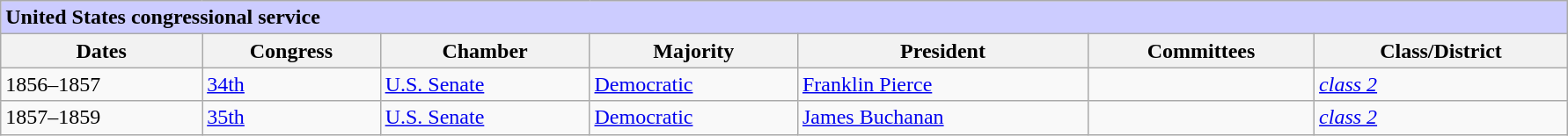<table class=wikitable style="width: 94%" style="text-align: center;" align="center">
<tr>
<td colspan=7 style="background: #ccccff;"><strong>United States congressional service</strong></td>
</tr>
<tr>
<th>Dates</th>
<th>Congress</th>
<th>Chamber</th>
<th>Majority</th>
<th>President</th>
<th>Committees</th>
<th>Class/District</th>
</tr>
<tr>
<td>1856–1857</td>
<td><a href='#'>34th</a></td>
<td><a href='#'>U.S. Senate</a></td>
<td><a href='#'>Democratic</a></td>
<td><a href='#'>Franklin Pierce</a></td>
<td></td>
<td><a href='#'><em>class 2</em></a></td>
</tr>
<tr>
<td>1857–1859</td>
<td><a href='#'>35th</a></td>
<td><a href='#'>U.S. Senate</a></td>
<td><a href='#'>Democratic</a></td>
<td><a href='#'>James Buchanan</a></td>
<td></td>
<td><a href='#'><em>class 2</em></a></td>
</tr>
</table>
